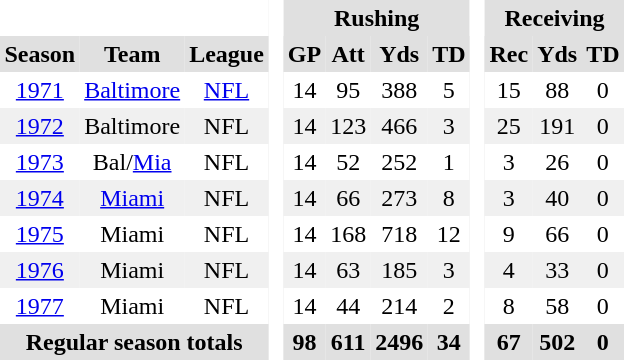<table BORDER="0" CELLPADDING="3" CELLSPACING="0" ID="Table3">
<tr ALIGN="center" bgcolor="#e0e0e0">
<th ALIGN="center" colspan="3" bgcolor="#ffffff"> </th>
<th ALIGN="center" rowspan="99" bgcolor="#ffffff"> </th>
<th ALIGN="center" colspan="4">Rushing</th>
<th ALIGN="center" rowspan="99" bgcolor="#ffffff"> </th>
<th ALIGN="center" colspan="3">Receiving</th>
</tr>
<tr ALIGN="center" bgcolor="#e0e0e0">
<th ALIGN="center">Season</th>
<th ALIGN="center">Team</th>
<th ALIGN="center">League</th>
<th ALIGN="center">GP</th>
<th ALIGN="center">Att</th>
<th ALIGN="center">Yds</th>
<th ALIGN="center">TD</th>
<th ALIGN="center">Rec</th>
<th ALIGN="center">Yds</th>
<th ALIGN="center">TD</th>
</tr>
<tr ALIGN="center">
<td ALIGN="center"><a href='#'>1971</a></td>
<td ALIGN="center"><a href='#'>Baltimore</a></td>
<td ALIGN="center"><a href='#'>NFL</a></td>
<td ALIGN="center">14</td>
<td ALIGN="center">95</td>
<td ALIGN="center">388</td>
<td ALIGN="center">5</td>
<td ALIGN="center">15</td>
<td ALIGN="center">88</td>
<td ALIGN="center">0</td>
</tr>
<tr ALIGN="center" bgcolor="#f0f0f0">
<td ALIGN="center"><a href='#'>1972</a></td>
<td ALIGN="center">Baltimore</td>
<td ALIGN="center">NFL</td>
<td ALIGN="center">14</td>
<td ALIGN="center">123</td>
<td ALIGN="center">466</td>
<td ALIGN="center">3</td>
<td ALIGN="center">25</td>
<td ALIGN="center">191</td>
<td ALIGN="center">0</td>
</tr>
<tr ALIGN="center">
<td ALIGN="center"><a href='#'>1973</a></td>
<td ALIGN="center">Bal/<a href='#'>Mia</a></td>
<td ALIGN="center">NFL</td>
<td ALIGN="center">14</td>
<td ALIGN="center">52</td>
<td ALIGN="center">252</td>
<td ALIGN="center">1</td>
<td ALIGN="center">3</td>
<td ALIGN="center">26</td>
<td ALIGN="center">0</td>
</tr>
<tr ALIGN="center" bgcolor="#f0f0f0">
<td ALIGN="center"><a href='#'>1974</a></td>
<td ALIGN="center"><a href='#'>Miami</a></td>
<td ALIGN="center">NFL</td>
<td ALIGN="center">14</td>
<td ALIGN="center">66</td>
<td ALIGN="center">273</td>
<td ALIGN="center">8</td>
<td ALIGN="center">3</td>
<td ALIGN="center">40</td>
<td ALIGN="center">0</td>
</tr>
<tr ALIGN="center">
<td ALIGN="center"><a href='#'>1975</a></td>
<td ALIGN="center">Miami</td>
<td ALIGN="center">NFL</td>
<td ALIGN="center">14</td>
<td ALIGN="center">168</td>
<td ALIGN="center">718</td>
<td ALIGN="center">12</td>
<td ALIGN="center">9</td>
<td ALIGN="center">66</td>
<td ALIGN="center">0</td>
</tr>
<tr ALIGN="center" bgcolor="#f0f0f0">
<td ALIGN="center"><a href='#'>1976</a></td>
<td ALIGN="center">Miami</td>
<td ALIGN="center">NFL</td>
<td ALIGN="center">14</td>
<td ALIGN="center">63</td>
<td ALIGN="center">185</td>
<td ALIGN="center">3</td>
<td ALIGN="center">4</td>
<td ALIGN="center">33</td>
<td ALIGN="center">0</td>
</tr>
<tr ALIGN="center">
<td ALIGN="center"><a href='#'>1977</a></td>
<td ALIGN="center">Miami</td>
<td ALIGN="center">NFL</td>
<td ALIGN="center">14</td>
<td ALIGN="center">44</td>
<td ALIGN="center">214</td>
<td ALIGN="center">2</td>
<td ALIGN="center">8</td>
<td ALIGN="center">58</td>
<td ALIGN="center">0</td>
</tr>
<tr ALIGN="center" bgcolor="#e0e0e0">
<th colspan="3">Regular season totals</th>
<th ALIGN="center">98</th>
<th ALIGN="center">611</th>
<th ALIGN="center">2496</th>
<th ALIGN="center">34</th>
<th ALIGN="center">67</th>
<th ALIGN="center">502</th>
<th ALIGN="center">0</th>
</tr>
</table>
